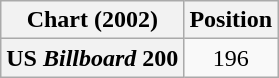<table class="wikitable plainrowheaders" style="text-align:center;">
<tr>
<th scope="col">Chart (2002)</th>
<th scope="col">Position</th>
</tr>
<tr>
<th scope="row">US <em>Billboard</em> 200</th>
<td>196</td>
</tr>
</table>
